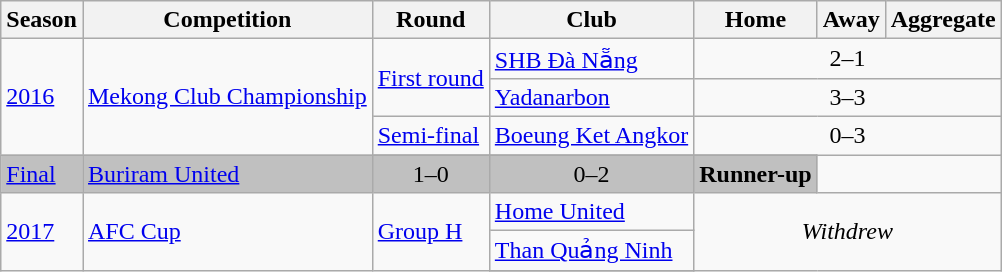<table class="wikitable">
<tr>
<th>Season</th>
<th>Competition</th>
<th>Round</th>
<th>Club</th>
<th>Home</th>
<th>Away</th>
<th>Aggregate</th>
</tr>
<tr>
<td rowspan="4"><a href='#'>2016</a></td>
<td rowspan="4"><a href='#'>Mekong Club Championship</a></td>
<td rowspan="2"><a href='#'>First round</a></td>
<td> <a href='#'>SHB Đà Nẵng</a></td>
<td colspan=3; style="text-align:center;">2–1</td>
</tr>
<tr>
<td> <a href='#'>Yadanarbon</a></td>
<td colspan=3; style="text-align:center;">3–3</td>
</tr>
<tr>
<td><a href='#'>Semi-final</a></td>
<td> <a href='#'>Boeung Ket Angkor</a></td>
<td colspan=3; style="text-align:center;">0–3</td>
</tr>
<tr>
</tr>
<tr bgcolor=silver>
<td><a href='#'>Final</a></td>
<td> <a href='#'>Buriram United</a></td>
<td style="text-align:center;">1–0</td>
<td style="text-align:center;">0–2</td>
<td style="text-align:center;"><strong>Runner-up</strong></td>
</tr>
<tr>
<td rowspan="3"><a href='#'>2017</a></td>
<td rowspan="3"><a href='#'>AFC Cup</a></td>
<td rowspan="3"><a href='#'>Group H</a></td>
<td> <a href='#'>Home United</a></td>
<td rowspan="3" colspan=3; style="text-align:center;"><em>Withdrew</em></td>
</tr>
<tr>
<td> <a href='#'>Than Quảng Ninh</a></td>
</tr>
<tr>
</tr>
</table>
